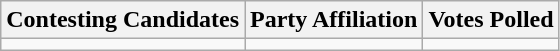<table class="wikitable sortable">
<tr>
<th>Contesting Candidates</th>
<th>Party Affiliation</th>
<th>Votes Polled</th>
</tr>
<tr>
<td></td>
<td></td>
<td></td>
</tr>
</table>
